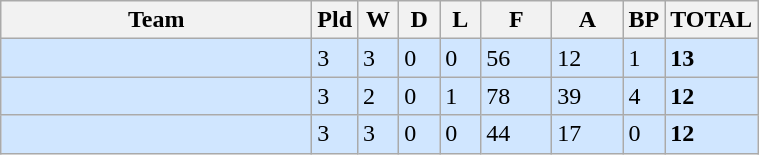<table class="wikitable">
<tr border=1 cellpadding=5 cellspacing=0>
<th width="200">Team</th>
<th width="20">Pld</th>
<th width="20">W</th>
<th width="20">D</th>
<th width="20">L</th>
<th width="40">F</th>
<th width="40">A</th>
<th width="20">BP</th>
<th width="20">TOTAL</th>
</tr>
<tr style="background: #D0E6FF;">
<td align=left></td>
<td>3</td>
<td>3</td>
<td>0</td>
<td>0</td>
<td>56</td>
<td>12</td>
<td>1</td>
<td><strong>13</strong></td>
</tr>
<tr style="background: #D0E6FF;">
<td align=left></td>
<td>3</td>
<td>2</td>
<td>0</td>
<td>1</td>
<td>78</td>
<td>39</td>
<td>4</td>
<td><strong>12</strong></td>
</tr>
<tr style="background: #D0E6FF;">
<td align=left></td>
<td>3</td>
<td>3</td>
<td>0</td>
<td>0</td>
<td>44</td>
<td>17</td>
<td>0</td>
<td><strong>12</strong></td>
</tr>
</table>
